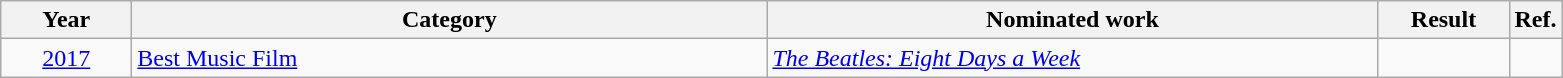<table class=wikitable>
<tr>
<th scope="col" style="width:5em;">Year</th>
<th scope="col" style="width:26em;">Category</th>
<th scope="col" style="width:25em;">Nominated work</th>
<th scope="col" style="width:5em;">Result</th>
<th>Ref.</th>
</tr>
<tr>
<td style="text-align:center;"><a href='#'>2017</a></td>
<td><a href='#'>Best Music Film</a></td>
<td><em><a href='#'>The Beatles: Eight Days a Week</a></em></td>
<td></td>
<td style="text-align:center;"></td>
</tr>
</table>
